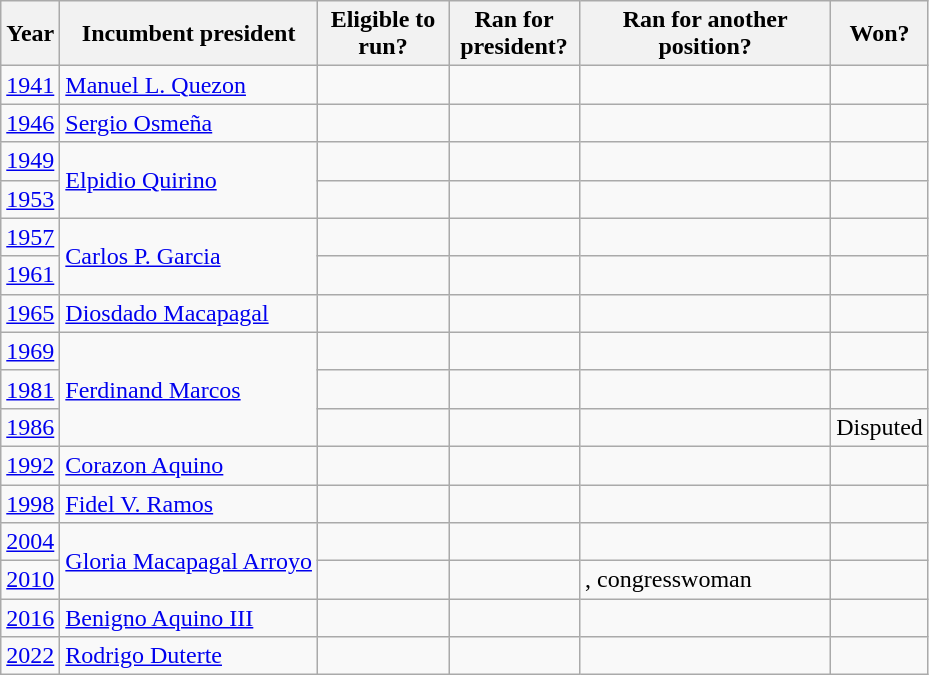<table class="wikitable">
<tr>
<th>Year</th>
<th>Incumbent president</th>
<th width="80px">Eligible to run?</th>
<th width="80px">Ran for president?</th>
<th width="160px">Ran for another position?</th>
<th width="40px">Won?</th>
</tr>
<tr>
<td><a href='#'>1941</a></td>
<td><a href='#'>Manuel L. Quezon</a></td>
<td></td>
<td></td>
<td></td>
<td></td>
</tr>
<tr>
<td><a href='#'>1946</a></td>
<td><a href='#'>Sergio Osmeña</a></td>
<td></td>
<td></td>
<td></td>
<td></td>
</tr>
<tr>
<td><a href='#'>1949</a></td>
<td rowspan="2"><a href='#'>Elpidio Quirino</a></td>
<td></td>
<td></td>
<td></td>
<td></td>
</tr>
<tr>
<td><a href='#'>1953</a></td>
<td></td>
<td></td>
<td></td>
<td></td>
</tr>
<tr>
<td><a href='#'>1957</a></td>
<td rowspan="2"><a href='#'>Carlos P. Garcia</a></td>
<td></td>
<td></td>
<td></td>
<td></td>
</tr>
<tr>
<td><a href='#'>1961</a></td>
<td></td>
<td></td>
<td></td>
<td></td>
</tr>
<tr>
<td><a href='#'>1965</a></td>
<td><a href='#'>Diosdado Macapagal</a></td>
<td></td>
<td></td>
<td></td>
<td></td>
</tr>
<tr>
<td><a href='#'>1969</a></td>
<td rowspan="3"><a href='#'>Ferdinand Marcos</a></td>
<td></td>
<td></td>
<td></td>
<td></td>
</tr>
<tr>
<td><a href='#'>1981</a></td>
<td></td>
<td></td>
<td></td>
<td></td>
</tr>
<tr>
<td><a href='#'>1986</a></td>
<td></td>
<td></td>
<td></td>
<td align="center">Disputed</td>
</tr>
<tr>
<td><a href='#'>1992</a></td>
<td><a href='#'>Corazon Aquino</a></td>
<td></td>
<td></td>
<td></td>
<td></td>
</tr>
<tr>
<td><a href='#'>1998</a></td>
<td><a href='#'>Fidel V. Ramos</a></td>
<td></td>
<td></td>
<td></td>
<td></td>
</tr>
<tr>
<td><a href='#'>2004</a></td>
<td rowspan="2"><a href='#'>Gloria Macapagal Arroyo</a></td>
<td></td>
<td></td>
<td></td>
<td></td>
</tr>
<tr>
<td><a href='#'>2010</a></td>
<td></td>
<td></td>
<td>, congresswoman</td>
<td></td>
</tr>
<tr>
<td><a href='#'>2016</a></td>
<td><a href='#'>Benigno Aquino III</a></td>
<td></td>
<td></td>
<td></td>
<td></td>
</tr>
<tr>
<td><a href='#'>2022</a></td>
<td><a href='#'>Rodrigo Duterte</a></td>
<td></td>
<td></td>
<td></td>
<td></td>
</tr>
</table>
